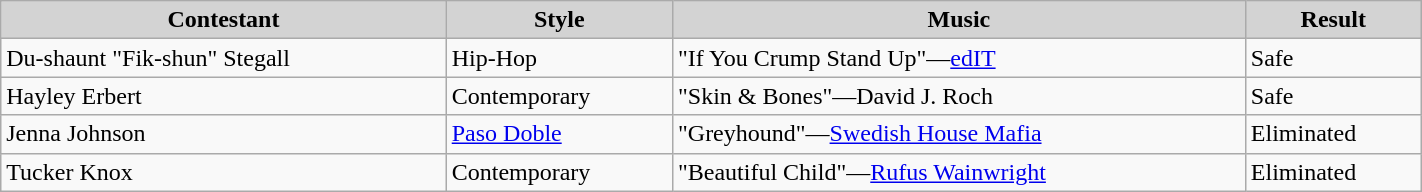<table class="wikitable" style="width:75%;">
<tr style="background:lightgrey; text-align:center;">
<td><strong>Contestant</strong></td>
<td><strong>Style</strong></td>
<td><strong>Music</strong></td>
<td><strong>Result</strong></td>
</tr>
<tr>
<td>Du-shaunt "Fik-shun" Stegall</td>
<td>Hip-Hop</td>
<td>"If You Crump Stand Up"—<a href='#'>edIT</a></td>
<td>Safe</td>
</tr>
<tr>
<td>Hayley Erbert</td>
<td>Contemporary</td>
<td>"Skin & Bones"—David J. Roch</td>
<td>Safe</td>
</tr>
<tr>
<td>Jenna Johnson</td>
<td><a href='#'>Paso Doble</a></td>
<td>"Greyhound"—<a href='#'>Swedish House Mafia</a></td>
<td>Eliminated</td>
</tr>
<tr>
<td>Tucker Knox</td>
<td>Contemporary</td>
<td>"Beautiful Child"—<a href='#'>Rufus Wainwright</a></td>
<td>Eliminated</td>
</tr>
</table>
